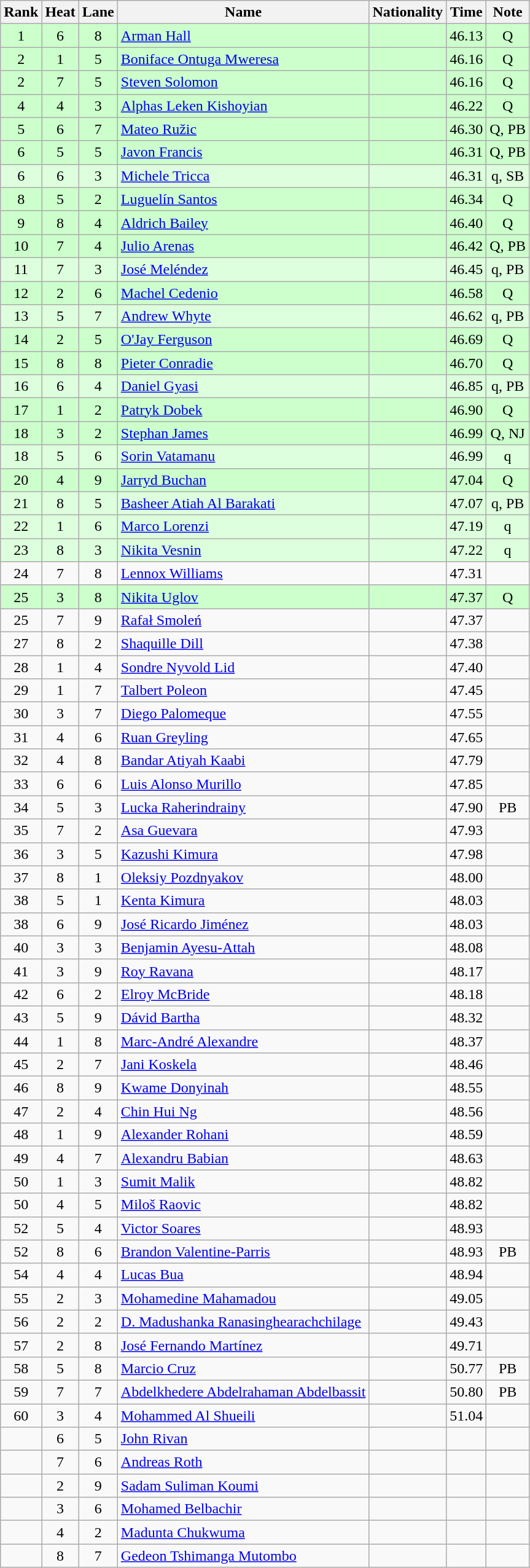<table class="wikitable sortable" style="text-align:center">
<tr>
<th>Rank</th>
<th>Heat</th>
<th>Lane</th>
<th>Name</th>
<th>Nationality</th>
<th>Time</th>
<th>Note</th>
</tr>
<tr bgcolor=ccffcc>
<td>1</td>
<td>6</td>
<td>8</td>
<td align=left><a href='#'>Arman Hall</a></td>
<td align=left></td>
<td>46.13</td>
<td>Q</td>
</tr>
<tr bgcolor=ccffcc>
<td>2</td>
<td>1</td>
<td>5</td>
<td align=left><a href='#'>Boniface Ontuga Mweresa</a></td>
<td align=left></td>
<td>46.16</td>
<td>Q</td>
</tr>
<tr bgcolor=ccffcc>
<td>2</td>
<td>7</td>
<td>5</td>
<td align=left><a href='#'>Steven Solomon</a></td>
<td align=left></td>
<td>46.16</td>
<td>Q</td>
</tr>
<tr bgcolor=ccffcc>
<td>4</td>
<td>4</td>
<td>3</td>
<td align=left><a href='#'>Alphas Leken Kishoyian</a></td>
<td align=left></td>
<td>46.22</td>
<td>Q</td>
</tr>
<tr bgcolor=ccffcc>
<td>5</td>
<td>6</td>
<td>7</td>
<td align=left><a href='#'>Mateo Ružic</a></td>
<td align=left></td>
<td>46.30</td>
<td>Q, PB</td>
</tr>
<tr bgcolor=ccffcc>
<td>6</td>
<td>5</td>
<td>5</td>
<td align=left><a href='#'>Javon Francis</a></td>
<td align=left></td>
<td>46.31</td>
<td>Q, PB</td>
</tr>
<tr bgcolor=ddffdd>
<td>6</td>
<td>6</td>
<td>3</td>
<td align=left><a href='#'>Michele Tricca</a></td>
<td align=left></td>
<td>46.31</td>
<td>q, SB</td>
</tr>
<tr bgcolor=ccffcc>
<td>8</td>
<td>5</td>
<td>2</td>
<td align=left><a href='#'>Luguelín Santos</a></td>
<td align=left></td>
<td>46.34</td>
<td>Q</td>
</tr>
<tr bgcolor=ccffcc>
<td>9</td>
<td>8</td>
<td>4</td>
<td align=left><a href='#'>Aldrich Bailey</a></td>
<td align=left></td>
<td>46.40</td>
<td>Q</td>
</tr>
<tr bgcolor=ccffcc>
<td>10</td>
<td>7</td>
<td>4</td>
<td align=left><a href='#'>Julio Arenas</a></td>
<td align=left></td>
<td>46.42</td>
<td>Q, PB</td>
</tr>
<tr bgcolor=ddffdd>
<td>11</td>
<td>7</td>
<td>3</td>
<td align=left><a href='#'>José Meléndez</a></td>
<td align=left></td>
<td>46.45</td>
<td>q, PB</td>
</tr>
<tr bgcolor=ccffcc>
<td>12</td>
<td>2</td>
<td>6</td>
<td align=left><a href='#'>Machel Cedenio</a></td>
<td align=left></td>
<td>46.58</td>
<td>Q</td>
</tr>
<tr bgcolor=ddffdd>
<td>13</td>
<td>5</td>
<td>7</td>
<td align=left><a href='#'>Andrew Whyte</a></td>
<td align=left></td>
<td>46.62</td>
<td>q, PB</td>
</tr>
<tr bgcolor=ccffcc>
<td>14</td>
<td>2</td>
<td>5</td>
<td align=left><a href='#'>O'Jay Ferguson</a></td>
<td align=left></td>
<td>46.69</td>
<td>Q</td>
</tr>
<tr bgcolor=ccffcc>
<td>15</td>
<td>8</td>
<td>8</td>
<td align=left><a href='#'>Pieter Conradie</a></td>
<td align=left></td>
<td>46.70</td>
<td>Q</td>
</tr>
<tr bgcolor=ddffdd>
<td>16</td>
<td>6</td>
<td>4</td>
<td align=left><a href='#'>Daniel Gyasi</a></td>
<td align=left></td>
<td>46.85</td>
<td>q, PB</td>
</tr>
<tr bgcolor=ccffcc>
<td>17</td>
<td>1</td>
<td>2</td>
<td align=left><a href='#'>Patryk Dobek</a></td>
<td align=left></td>
<td>46.90</td>
<td>Q</td>
</tr>
<tr bgcolor=ccffcc>
<td>18</td>
<td>3</td>
<td>2</td>
<td align=left><a href='#'>Stephan James</a></td>
<td align=left></td>
<td>46.99</td>
<td>Q, NJ</td>
</tr>
<tr bgcolor=ddffdd>
<td>18</td>
<td>5</td>
<td>6</td>
<td align=left><a href='#'>Sorin Vatamanu</a></td>
<td align=left></td>
<td>46.99</td>
<td>q</td>
</tr>
<tr bgcolor=ccffcc>
<td>20</td>
<td>4</td>
<td>9</td>
<td align=left><a href='#'>Jarryd Buchan</a></td>
<td align=left></td>
<td>47.04</td>
<td>Q</td>
</tr>
<tr bgcolor=ddffdd>
<td>21</td>
<td>8</td>
<td>5</td>
<td align=left><a href='#'>Basheer Atiah Al Barakati</a></td>
<td align=left></td>
<td>47.07</td>
<td>q, PB</td>
</tr>
<tr bgcolor=ddffdd>
<td>22</td>
<td>1</td>
<td>6</td>
<td align=left><a href='#'>Marco Lorenzi</a></td>
<td align=left></td>
<td>47.19</td>
<td>q</td>
</tr>
<tr bgcolor=ddffdd>
<td>23</td>
<td>8</td>
<td>3</td>
<td align=left><a href='#'>Nikita Vesnin</a></td>
<td align=left></td>
<td>47.22</td>
<td>q</td>
</tr>
<tr>
<td>24</td>
<td>7</td>
<td>8</td>
<td align=left><a href='#'>Lennox Williams</a></td>
<td align=left></td>
<td>47.31</td>
<td></td>
</tr>
<tr bgcolor=ccffcc>
<td>25</td>
<td>3</td>
<td>8</td>
<td align=left><a href='#'>Nikita Uglov</a></td>
<td align=left></td>
<td>47.37</td>
<td>Q</td>
</tr>
<tr>
<td>25</td>
<td>7</td>
<td>9</td>
<td align=left><a href='#'>Rafał Smoleń</a></td>
<td align=left></td>
<td>47.37</td>
<td></td>
</tr>
<tr>
<td>27</td>
<td>8</td>
<td>2</td>
<td align=left><a href='#'>Shaquille Dill</a></td>
<td align=left></td>
<td>47.38</td>
<td></td>
</tr>
<tr>
<td>28</td>
<td>1</td>
<td>4</td>
<td align=left><a href='#'>Sondre Nyvold Lid</a></td>
<td align=left></td>
<td>47.40</td>
<td></td>
</tr>
<tr>
<td>29</td>
<td>1</td>
<td>7</td>
<td align=left><a href='#'>Talbert Poleon</a></td>
<td align=left></td>
<td>47.45</td>
<td></td>
</tr>
<tr>
<td>30</td>
<td>3</td>
<td>7</td>
<td align=left><a href='#'>Diego Palomeque</a></td>
<td align=left></td>
<td>47.55</td>
<td></td>
</tr>
<tr>
<td>31</td>
<td>4</td>
<td>6</td>
<td align=left><a href='#'>Ruan Greyling</a></td>
<td align=left></td>
<td>47.65</td>
<td></td>
</tr>
<tr>
<td>32</td>
<td>4</td>
<td>8</td>
<td align=left><a href='#'>Bandar Atiyah Kaabi</a></td>
<td align=left></td>
<td>47.79</td>
<td></td>
</tr>
<tr>
<td>33</td>
<td>6</td>
<td>6</td>
<td align=left><a href='#'>Luis Alonso Murillo</a></td>
<td align=left></td>
<td>47.85</td>
<td></td>
</tr>
<tr>
<td>34</td>
<td>5</td>
<td>3</td>
<td align=left><a href='#'>Lucka Raherindrainy</a></td>
<td align=left></td>
<td>47.90</td>
<td>PB</td>
</tr>
<tr>
<td>35</td>
<td>7</td>
<td>2</td>
<td align=left><a href='#'>Asa Guevara</a></td>
<td align=left></td>
<td>47.93</td>
<td></td>
</tr>
<tr>
<td>36</td>
<td>3</td>
<td>5</td>
<td align=left><a href='#'>Kazushi Kimura</a></td>
<td align=left></td>
<td>47.98</td>
<td></td>
</tr>
<tr>
<td>37</td>
<td>8</td>
<td>1</td>
<td align=left><a href='#'>Oleksiy Pozdnyakov</a></td>
<td align=left></td>
<td>48.00</td>
<td></td>
</tr>
<tr>
<td>38</td>
<td>5</td>
<td>1</td>
<td align=left><a href='#'>Kenta Kimura</a></td>
<td align=left></td>
<td>48.03</td>
<td></td>
</tr>
<tr>
<td>38</td>
<td>6</td>
<td>9</td>
<td align=left><a href='#'>José Ricardo Jiménez</a></td>
<td align=left></td>
<td>48.03</td>
<td></td>
</tr>
<tr>
<td>40</td>
<td>3</td>
<td>3</td>
<td align=left><a href='#'>Benjamin Ayesu-Attah</a></td>
<td align=left></td>
<td>48.08</td>
<td></td>
</tr>
<tr>
<td>41</td>
<td>3</td>
<td>9</td>
<td align=left><a href='#'>Roy Ravana</a></td>
<td align=left></td>
<td>48.17</td>
<td></td>
</tr>
<tr>
<td>42</td>
<td>6</td>
<td>2</td>
<td align=left><a href='#'>Elroy McBride</a></td>
<td align=left></td>
<td>48.18</td>
<td></td>
</tr>
<tr>
<td>43</td>
<td>5</td>
<td>9</td>
<td align=left><a href='#'>Dávid Bartha</a></td>
<td align=left></td>
<td>48.32</td>
<td></td>
</tr>
<tr>
<td>44</td>
<td>1</td>
<td>8</td>
<td align=left><a href='#'>Marc-André Alexandre</a></td>
<td align=left></td>
<td>48.37</td>
<td></td>
</tr>
<tr>
<td>45</td>
<td>2</td>
<td>7</td>
<td align=left><a href='#'>Jani Koskela</a></td>
<td align=left></td>
<td>48.46</td>
<td></td>
</tr>
<tr>
<td>46</td>
<td>8</td>
<td>9</td>
<td align=left><a href='#'>Kwame Donyinah</a></td>
<td align=left></td>
<td>48.55</td>
<td></td>
</tr>
<tr>
<td>47</td>
<td>2</td>
<td>4</td>
<td align=left><a href='#'>Chin Hui Ng</a></td>
<td align=left></td>
<td>48.56</td>
<td></td>
</tr>
<tr>
<td>48</td>
<td>1</td>
<td>9</td>
<td align=left><a href='#'>Alexander Rohani</a></td>
<td align=left></td>
<td>48.59</td>
<td></td>
</tr>
<tr>
<td>49</td>
<td>4</td>
<td>7</td>
<td align=left><a href='#'>Alexandru Babian</a></td>
<td align=left></td>
<td>48.63</td>
<td></td>
</tr>
<tr>
<td>50</td>
<td>1</td>
<td>3</td>
<td align=left><a href='#'>Sumit Malik</a></td>
<td align=left></td>
<td>48.82</td>
<td></td>
</tr>
<tr>
<td>50</td>
<td>4</td>
<td>5</td>
<td align=left><a href='#'>Miloš Raovic</a></td>
<td align=left></td>
<td>48.82</td>
<td></td>
</tr>
<tr>
<td>52</td>
<td>5</td>
<td>4</td>
<td align=left><a href='#'>Victor Soares</a></td>
<td align=left></td>
<td>48.93</td>
<td></td>
</tr>
<tr>
<td>52</td>
<td>8</td>
<td>6</td>
<td align=left><a href='#'>Brandon Valentine-Parris</a></td>
<td align=left></td>
<td>48.93</td>
<td>PB</td>
</tr>
<tr>
<td>54</td>
<td>4</td>
<td>4</td>
<td align=left><a href='#'>Lucas Bua</a></td>
<td align=left></td>
<td>48.94</td>
<td></td>
</tr>
<tr>
<td>55</td>
<td>2</td>
<td>3</td>
<td align=left><a href='#'>Mohamedine Mahamadou</a></td>
<td align=left></td>
<td>49.05</td>
<td></td>
</tr>
<tr>
<td>56</td>
<td>2</td>
<td>2</td>
<td align=left><a href='#'>D. Madushanka Ranasinghearachchilage</a></td>
<td align=left></td>
<td>49.43</td>
<td></td>
</tr>
<tr>
<td>57</td>
<td>2</td>
<td>8</td>
<td align=left><a href='#'>José Fernando Martínez</a></td>
<td align=left></td>
<td>49.71</td>
<td></td>
</tr>
<tr>
<td>58</td>
<td>5</td>
<td>8</td>
<td align=left><a href='#'>Marcio Cruz</a></td>
<td align=left></td>
<td>50.77</td>
<td>PB</td>
</tr>
<tr>
<td>59</td>
<td>7</td>
<td>7</td>
<td align=left><a href='#'>Abdelkhedere Abdelrahaman Abdelbassit</a></td>
<td align=left></td>
<td>50.80</td>
<td>PB</td>
</tr>
<tr>
<td>60</td>
<td>3</td>
<td>4</td>
<td align=left><a href='#'>Mohammed Al Shueili</a></td>
<td align=left></td>
<td>51.04</td>
<td></td>
</tr>
<tr>
<td></td>
<td>6</td>
<td>5</td>
<td align=left><a href='#'>John Rivan</a></td>
<td align=left></td>
<td></td>
<td></td>
</tr>
<tr>
<td></td>
<td>7</td>
<td>6</td>
<td align=left><a href='#'>Andreas Roth</a></td>
<td align=left></td>
<td></td>
<td></td>
</tr>
<tr>
<td></td>
<td>2</td>
<td>9</td>
<td align=left><a href='#'>Sadam Suliman Koumi</a></td>
<td align=left></td>
<td></td>
<td></td>
</tr>
<tr>
<td></td>
<td>3</td>
<td>6</td>
<td align=left><a href='#'>Mohamed Belbachir</a></td>
<td align=left></td>
<td></td>
<td></td>
</tr>
<tr>
<td></td>
<td>4</td>
<td>2</td>
<td align=left><a href='#'>Madunta Chukwuma</a></td>
<td align=left></td>
<td></td>
<td></td>
</tr>
<tr>
<td></td>
<td>8</td>
<td>7</td>
<td align=left><a href='#'>Gedeon Tshimanga Mutombo</a></td>
<td align=left></td>
<td></td>
<td></td>
</tr>
</table>
